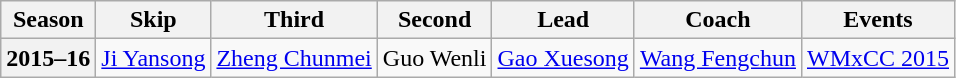<table class="wikitable">
<tr>
<th scope="col">Season</th>
<th scope="col">Skip</th>
<th scope="col">Third</th>
<th scope="col">Second</th>
<th scope="col">Lead</th>
<th scope="col">Coach</th>
<th scope="col">Events</th>
</tr>
<tr>
<th scope="row">2015–16</th>
<td><a href='#'>Ji Yansong</a></td>
<td><a href='#'>Zheng Chunmei</a></td>
<td>Guo Wenli</td>
<td><a href='#'>Gao Xuesong</a></td>
<td><a href='#'>Wang Fengchun</a></td>
<td><a href='#'>WMxCC 2015</a> </td>
</tr>
</table>
